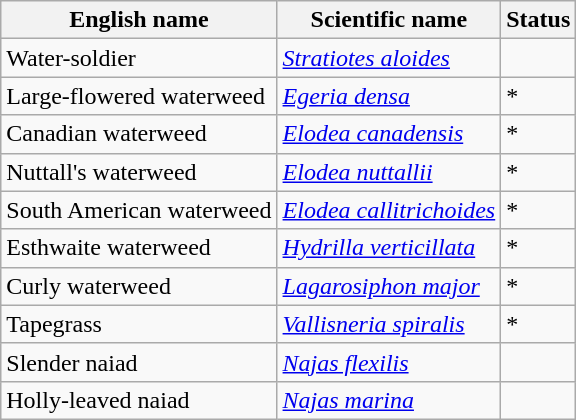<table class="wikitable" |>
<tr>
<th>English name</th>
<th>Scientific name</th>
<th>Status</th>
</tr>
<tr>
<td>Water-soldier</td>
<td><em><a href='#'>Stratiotes aloides</a></em></td>
<td></td>
</tr>
<tr>
<td>Large-flowered waterweed</td>
<td><em><a href='#'>Egeria densa</a></em></td>
<td>*</td>
</tr>
<tr>
<td>Canadian waterweed</td>
<td><em><a href='#'>Elodea canadensis</a></em></td>
<td>*</td>
</tr>
<tr>
<td>Nuttall's waterweed</td>
<td><em><a href='#'>Elodea nuttallii</a></em></td>
<td>*</td>
</tr>
<tr>
<td>South American waterweed</td>
<td><em><a href='#'>Elodea callitrichoides</a></em></td>
<td>*</td>
</tr>
<tr>
<td>Esthwaite waterweed</td>
<td><em><a href='#'>Hydrilla verticillata</a></em></td>
<td>*</td>
</tr>
<tr>
<td>Curly waterweed</td>
<td><em><a href='#'>Lagarosiphon major</a></em></td>
<td>*</td>
</tr>
<tr>
<td>Tapegrass</td>
<td><em><a href='#'>Vallisneria spiralis</a></em></td>
<td>*</td>
</tr>
<tr>
<td>Slender naiad</td>
<td><em><a href='#'>Najas flexilis</a></em></td>
<td></td>
</tr>
<tr>
<td>Holly-leaved naiad</td>
<td><em><a href='#'>Najas marina</a></em></td>
<td></td>
</tr>
</table>
